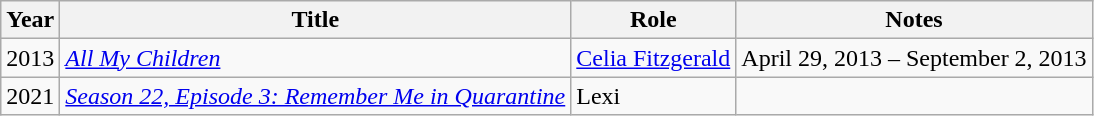<table class="wikitable sortable">
<tr>
<th>Year</th>
<th>Title</th>
<th>Role</th>
<th class="unsortable">Notes</th>
</tr>
<tr>
<td>2013</td>
<td><em><a href='#'>All My Children</a></em></td>
<td><a href='#'>Celia Fitzgerald</a></td>
<td>April 29, 2013 – September 2, 2013</td>
</tr>
<tr>
<td>2021</td>
<td><em><a href='#'> Season 22, Episode 3: Remember Me in Quarantine</a></em></td>
<td>Lexi</td>
<td></td>
</tr>
</table>
